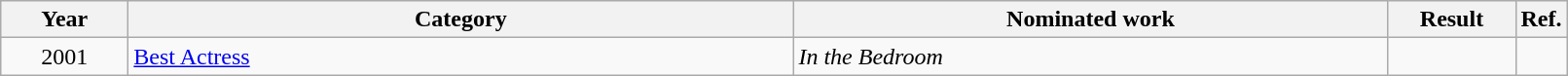<table class=wikitable>
<tr>
<th scope="col" style="width:5em;">Year</th>
<th scope="col" style="width:28em;">Category</th>
<th scope="col" style="width:25em;">Nominated work</th>
<th scope="col" style="width:5em;">Result</th>
<th>Ref.</th>
</tr>
<tr>
<td style="text-align:center;">2001</td>
<td><a href='#'>Best Actress</a></td>
<td><em>In the Bedroom</em></td>
<td></td>
<td></td>
</tr>
</table>
